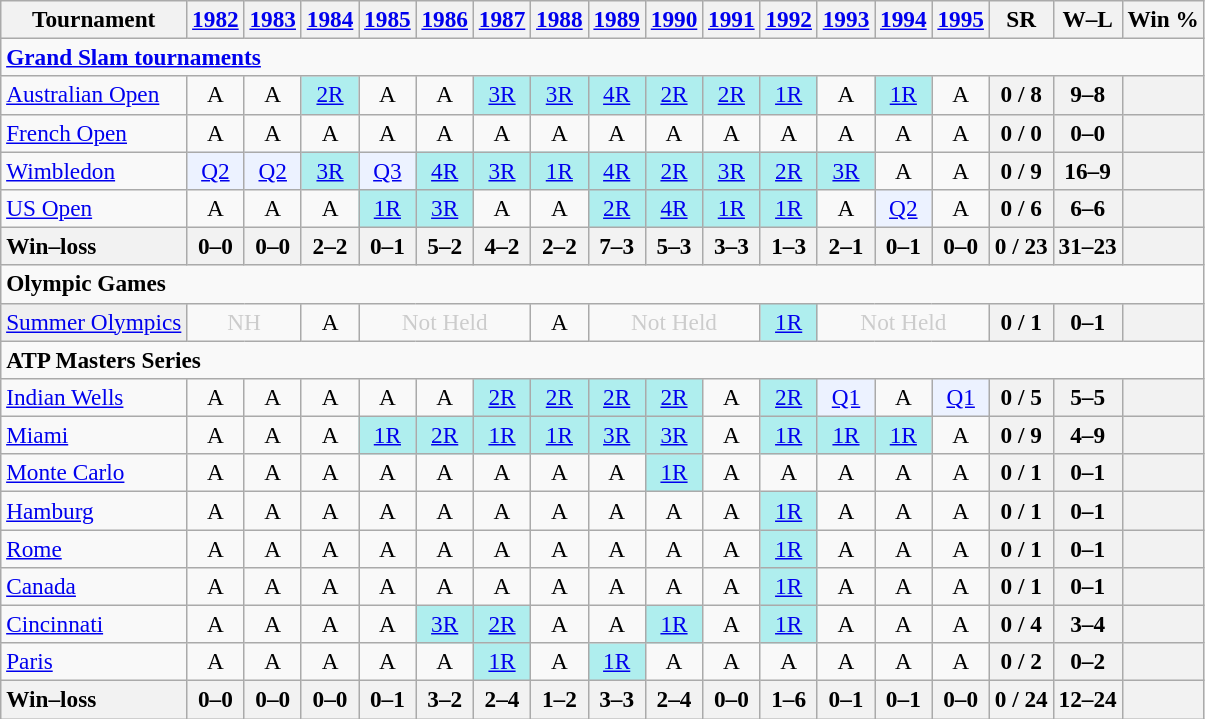<table class=wikitable style=text-align:center;font-size:97%>
<tr>
<th>Tournament</th>
<th><a href='#'>1982</a></th>
<th><a href='#'>1983</a></th>
<th><a href='#'>1984</a></th>
<th><a href='#'>1985</a></th>
<th><a href='#'>1986</a></th>
<th><a href='#'>1987</a></th>
<th><a href='#'>1988</a></th>
<th><a href='#'>1989</a></th>
<th><a href='#'>1990</a></th>
<th><a href='#'>1991</a></th>
<th><a href='#'>1992</a></th>
<th><a href='#'>1993</a></th>
<th><a href='#'>1994</a></th>
<th><a href='#'>1995</a></th>
<th>SR</th>
<th>W–L</th>
<th>Win %</th>
</tr>
<tr>
<td colspan=23 align=left><strong><a href='#'>Grand Slam tournaments</a></strong></td>
</tr>
<tr>
<td align=left><a href='#'>Australian Open</a></td>
<td>A</td>
<td>A</td>
<td bgcolor=afeeee><a href='#'>2R</a></td>
<td>A</td>
<td>A</td>
<td bgcolor=afeeee><a href='#'>3R</a></td>
<td bgcolor=afeeee><a href='#'>3R</a></td>
<td bgcolor=afeeee><a href='#'>4R</a></td>
<td bgcolor=afeeee><a href='#'>2R</a></td>
<td bgcolor=afeeee><a href='#'>2R</a></td>
<td bgcolor=afeeee><a href='#'>1R</a></td>
<td>A</td>
<td bgcolor=afeeee><a href='#'>1R</a></td>
<td>A</td>
<th>0 / 8</th>
<th>9–8</th>
<th></th>
</tr>
<tr>
<td align=left><a href='#'>French Open</a></td>
<td>A</td>
<td>A</td>
<td>A</td>
<td>A</td>
<td>A</td>
<td>A</td>
<td>A</td>
<td>A</td>
<td>A</td>
<td>A</td>
<td>A</td>
<td>A</td>
<td>A</td>
<td>A</td>
<th>0 / 0</th>
<th>0–0</th>
<th></th>
</tr>
<tr>
<td align=left><a href='#'>Wimbledon</a></td>
<td bgcolor=ecf2ff><a href='#'>Q2</a></td>
<td bgcolor=ecf2ff><a href='#'>Q2</a></td>
<td bgcolor=afeeee><a href='#'>3R</a></td>
<td bgcolor=ecf2ff><a href='#'>Q3</a></td>
<td bgcolor=afeeee><a href='#'>4R</a></td>
<td bgcolor=afeeee><a href='#'>3R</a></td>
<td bgcolor=afeeee><a href='#'>1R</a></td>
<td bgcolor=afeeee><a href='#'>4R</a></td>
<td bgcolor=afeeee><a href='#'>2R</a></td>
<td bgcolor=afeeee><a href='#'>3R</a></td>
<td bgcolor=afeeee><a href='#'>2R</a></td>
<td bgcolor=afeeee><a href='#'>3R</a></td>
<td>A</td>
<td>A</td>
<th>0 / 9</th>
<th>16–9</th>
<th></th>
</tr>
<tr>
<td align=left><a href='#'>US Open</a></td>
<td>A</td>
<td>A</td>
<td>A</td>
<td bgcolor=afeeee><a href='#'>1R</a></td>
<td bgcolor=afeeee><a href='#'>3R</a></td>
<td>A</td>
<td>A</td>
<td bgcolor=afeeee><a href='#'>2R</a></td>
<td bgcolor=afeeee><a href='#'>4R</a></td>
<td bgcolor=afeeee><a href='#'>1R</a></td>
<td bgcolor=afeeee><a href='#'>1R</a></td>
<td>A</td>
<td bgcolor=ecf2ff><a href='#'>Q2</a></td>
<td>A</td>
<th>0 / 6</th>
<th>6–6</th>
<th></th>
</tr>
<tr>
<th style=text-align:left>Win–loss</th>
<th>0–0</th>
<th>0–0</th>
<th>2–2</th>
<th>0–1</th>
<th>5–2</th>
<th>4–2</th>
<th>2–2</th>
<th>7–3</th>
<th>5–3</th>
<th>3–3</th>
<th>1–3</th>
<th>2–1</th>
<th>0–1</th>
<th>0–0</th>
<th>0 / 23</th>
<th>31–23</th>
<th></th>
</tr>
<tr>
<td colspan=22 align=left><strong>Olympic Games</strong></td>
</tr>
<tr>
<td style=background:#EFEFEF align=left><a href='#'>Summer Olympics</a></td>
<td colspan=2 style=color:#cccccc>NH</td>
<td>A</td>
<td colspan=3 style=color:#cccccc>Not Held</td>
<td>A</td>
<td colspan=3 style=color:#cccccc>Not Held</td>
<td style=background:#afeeee><a href='#'>1R</a></td>
<td colspan=3 style=color:#cccccc>Not Held</td>
<th>0 / 1</th>
<th>0–1</th>
<th></th>
</tr>
<tr>
<td colspan=23 align=left><strong>ATP Masters Series</strong></td>
</tr>
<tr>
<td align=left><a href='#'>Indian Wells</a></td>
<td>A</td>
<td>A</td>
<td>A</td>
<td>A</td>
<td>A</td>
<td bgcolor=afeeee><a href='#'>2R</a></td>
<td bgcolor=afeeee><a href='#'>2R</a></td>
<td bgcolor=afeeee><a href='#'>2R</a></td>
<td bgcolor=afeeee><a href='#'>2R</a></td>
<td>A</td>
<td bgcolor=afeeee><a href='#'>2R</a></td>
<td bgcolor=ecf2ff><a href='#'>Q1</a></td>
<td>A</td>
<td bgcolor=ecf2ff><a href='#'>Q1</a></td>
<th>0 / 5</th>
<th>5–5</th>
<th></th>
</tr>
<tr>
<td align=left><a href='#'>Miami</a></td>
<td>A</td>
<td>A</td>
<td>A</td>
<td bgcolor=afeeee><a href='#'>1R</a></td>
<td bgcolor=afeeee><a href='#'>2R</a></td>
<td bgcolor=afeeee><a href='#'>1R</a></td>
<td bgcolor=afeeee><a href='#'>1R</a></td>
<td bgcolor=afeeee><a href='#'>3R</a></td>
<td bgcolor=afeeee><a href='#'>3R</a></td>
<td>A</td>
<td bgcolor=afeeee><a href='#'>1R</a></td>
<td bgcolor=afeeee><a href='#'>1R</a></td>
<td bgcolor=afeeee><a href='#'>1R</a></td>
<td>A</td>
<th>0 / 9</th>
<th>4–9</th>
<th></th>
</tr>
<tr>
<td align=left><a href='#'>Monte Carlo</a></td>
<td>A</td>
<td>A</td>
<td>A</td>
<td>A</td>
<td>A</td>
<td>A</td>
<td>A</td>
<td>A</td>
<td bgcolor=afeeee><a href='#'>1R</a></td>
<td>A</td>
<td>A</td>
<td>A</td>
<td>A</td>
<td>A</td>
<th>0 / 1</th>
<th>0–1</th>
<th></th>
</tr>
<tr>
<td align=left><a href='#'>Hamburg</a></td>
<td>A</td>
<td>A</td>
<td>A</td>
<td>A</td>
<td>A</td>
<td>A</td>
<td>A</td>
<td>A</td>
<td>A</td>
<td>A</td>
<td bgcolor=afeeee><a href='#'>1R</a></td>
<td>A</td>
<td>A</td>
<td>A</td>
<th>0 / 1</th>
<th>0–1</th>
<th></th>
</tr>
<tr>
<td align=left><a href='#'>Rome</a></td>
<td>A</td>
<td>A</td>
<td>A</td>
<td>A</td>
<td>A</td>
<td>A</td>
<td>A</td>
<td>A</td>
<td>A</td>
<td>A</td>
<td bgcolor=afeeee><a href='#'>1R</a></td>
<td>A</td>
<td>A</td>
<td>A</td>
<th>0 / 1</th>
<th>0–1</th>
<th></th>
</tr>
<tr>
<td align=left><a href='#'>Canada</a></td>
<td>A</td>
<td>A</td>
<td>A</td>
<td>A</td>
<td>A</td>
<td>A</td>
<td>A</td>
<td>A</td>
<td>A</td>
<td>A</td>
<td bgcolor=afeeee><a href='#'>1R</a></td>
<td>A</td>
<td>A</td>
<td>A</td>
<th>0 / 1</th>
<th>0–1</th>
<th></th>
</tr>
<tr>
<td align=left><a href='#'>Cincinnati</a></td>
<td>A</td>
<td>A</td>
<td>A</td>
<td>A</td>
<td bgcolor=afeeee><a href='#'>3R</a></td>
<td bgcolor=afeeee><a href='#'>2R</a></td>
<td>A</td>
<td>A</td>
<td bgcolor=afeeee><a href='#'>1R</a></td>
<td>A</td>
<td bgcolor=afeeee><a href='#'>1R</a></td>
<td>A</td>
<td>A</td>
<td>A</td>
<th>0 / 4</th>
<th>3–4</th>
<th></th>
</tr>
<tr>
<td align=left><a href='#'>Paris</a></td>
<td>A</td>
<td>A</td>
<td>A</td>
<td>A</td>
<td>A</td>
<td bgcolor=afeeee><a href='#'>1R</a></td>
<td>A</td>
<td bgcolor=afeeee><a href='#'>1R</a></td>
<td>A</td>
<td>A</td>
<td>A</td>
<td>A</td>
<td>A</td>
<td>A</td>
<th>0 / 2</th>
<th>0–2</th>
<th></th>
</tr>
<tr>
<th style=text-align:left>Win–loss</th>
<th>0–0</th>
<th>0–0</th>
<th>0–0</th>
<th>0–1</th>
<th>3–2</th>
<th>2–4</th>
<th>1–2</th>
<th>3–3</th>
<th>2–4</th>
<th>0–0</th>
<th>1–6</th>
<th>0–1</th>
<th>0–1</th>
<th>0–0</th>
<th>0 / 24</th>
<th>12–24</th>
<th></th>
</tr>
</table>
